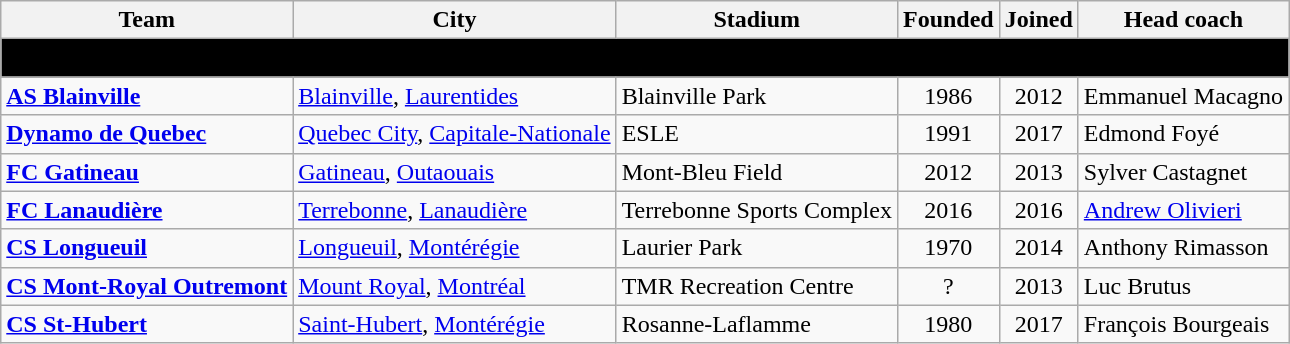<table class="wikitable" style="text-align:left">
<tr>
<th style="background:">Team</th>
<th style="background:">City</th>
<th style="background:">Stadium</th>
<th style="background:">Founded</th>
<th style="background:">Joined</th>
<th style="background:">Head coach</th>
</tr>
<tr>
<th style="background:black" colspan="6"><span><strong>Current teams</strong></span></th>
</tr>
<tr>
<td><strong><a href='#'>AS Blainville</a></strong></td>
<td><a href='#'>Blainville</a>, <a href='#'>Laurentides</a></td>
<td>Blainville Park</td>
<td align="center">1986</td>
<td align="center">2012</td>
<td> Emmanuel Macagno</td>
</tr>
<tr>
<td><strong><a href='#'>Dynamo de Quebec</a></strong></td>
<td><a href='#'>Quebec City</a>, <a href='#'>Capitale-Nationale</a></td>
<td>ESLE</td>
<td align="center">1991</td>
<td align="center">2017</td>
<td> Edmond Foyé</td>
</tr>
<tr>
<td><strong><a href='#'>FC Gatineau</a></strong></td>
<td><a href='#'>Gatineau</a>, <a href='#'>Outaouais</a></td>
<td>Mont-Bleu Field</td>
<td align="center">2012</td>
<td align="center">2013</td>
<td> Sylver Castagnet</td>
</tr>
<tr>
<td><strong><a href='#'>FC Lanaudière</a></strong></td>
<td><a href='#'>Terrebonne</a>, <a href='#'>Lanaudière</a></td>
<td>Terrebonne Sports Complex</td>
<td align="center">2016</td>
<td align="center">2016</td>
<td> <a href='#'>Andrew Olivieri</a></td>
</tr>
<tr>
<td><strong><a href='#'>CS Longueuil</a></strong></td>
<td><a href='#'>Longueuil</a>, <a href='#'>Montérégie</a></td>
<td>Laurier Park</td>
<td align="center">1970</td>
<td align="center">2014</td>
<td> Anthony Rimasson</td>
</tr>
<tr>
<td><strong><a href='#'>CS Mont-Royal Outremont</a></strong></td>
<td><a href='#'>Mount Royal</a>, <a href='#'>Montréal</a></td>
<td>TMR Recreation Centre</td>
<td align="center">?</td>
<td align="center">2013</td>
<td> Luc Brutus</td>
</tr>
<tr>
<td><strong><a href='#'>CS St-Hubert</a></strong></td>
<td><a href='#'>Saint-Hubert</a>,  <a href='#'>Montérégie</a></td>
<td>Rosanne-Laflamme</td>
<td align="center">1980</td>
<td align="center">2017</td>
<td> François Bourgeais</td>
</tr>
</table>
